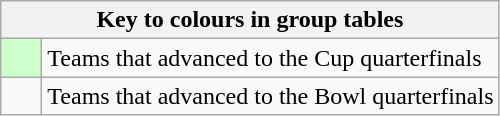<table class="wikitable" style="text-align: center;">
<tr>
<th colspan=2>Key to colours in group tables</th>
</tr>
<tr>
<td style="background:#cfc; width:20px;"></td>
<td align=left>Teams that advanced to the Cup quarterfinals</td>
</tr>
<tr>
<td></td>
<td align=left>Teams that advanced to the Bowl quarterfinals</td>
</tr>
</table>
